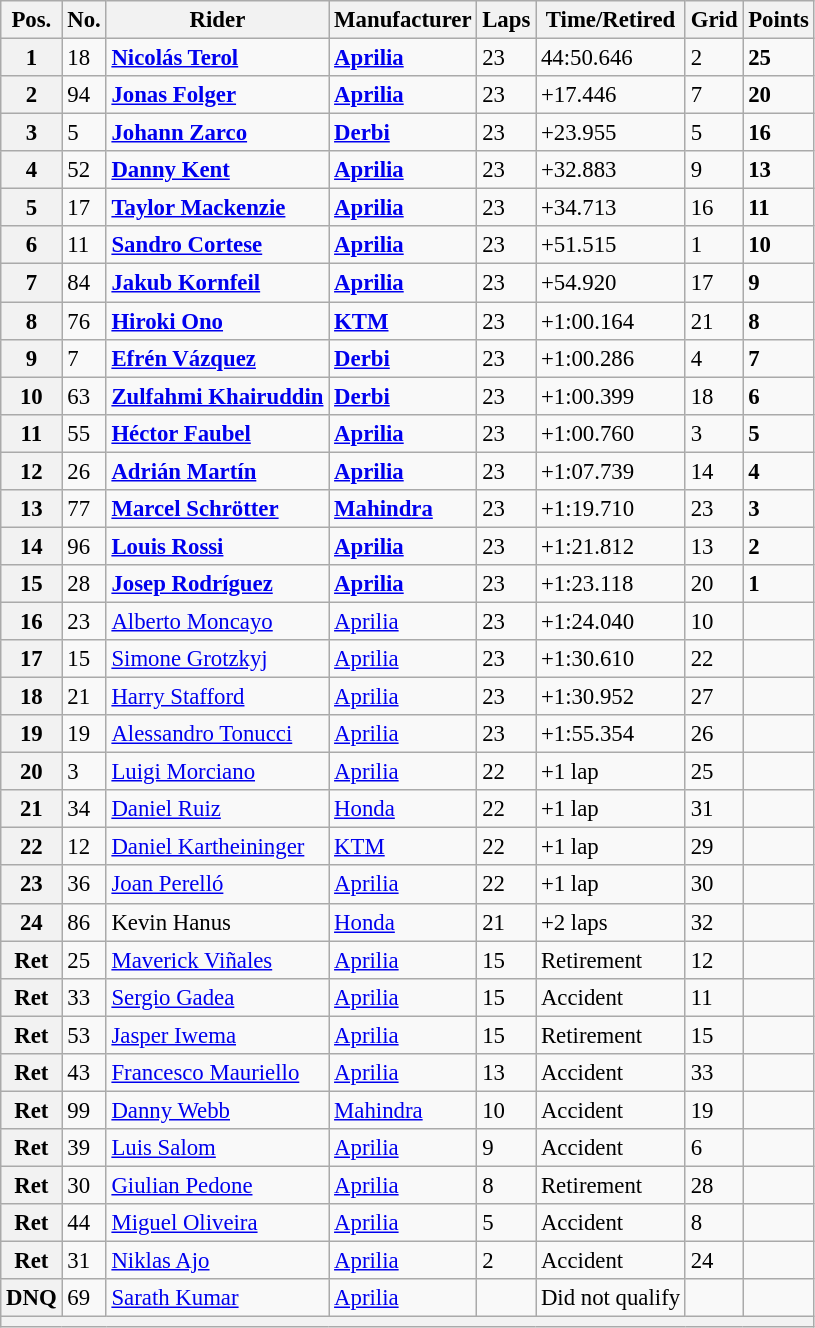<table class="wikitable" style="font-size: 95%;">
<tr>
<th>Pos.</th>
<th>No.</th>
<th>Rider</th>
<th>Manufacturer</th>
<th>Laps</th>
<th>Time/Retired</th>
<th>Grid</th>
<th>Points</th>
</tr>
<tr>
<th>1</th>
<td>18</td>
<td> <strong><a href='#'>Nicolás Terol</a></strong></td>
<td><strong><a href='#'>Aprilia</a></strong></td>
<td>23</td>
<td>44:50.646</td>
<td>2</td>
<td><strong>25</strong></td>
</tr>
<tr>
<th>2</th>
<td>94</td>
<td> <strong><a href='#'>Jonas Folger</a></strong></td>
<td><strong><a href='#'>Aprilia</a></strong></td>
<td>23</td>
<td>+17.446</td>
<td>7</td>
<td><strong>20</strong></td>
</tr>
<tr>
<th>3</th>
<td>5</td>
<td> <strong><a href='#'>Johann Zarco</a></strong></td>
<td><strong><a href='#'>Derbi</a></strong></td>
<td>23</td>
<td>+23.955</td>
<td>5</td>
<td><strong>16</strong></td>
</tr>
<tr>
<th>4</th>
<td>52</td>
<td> <strong><a href='#'>Danny Kent</a></strong></td>
<td><strong><a href='#'>Aprilia</a></strong></td>
<td>23</td>
<td>+32.883</td>
<td>9</td>
<td><strong>13</strong></td>
</tr>
<tr>
<th>5</th>
<td>17</td>
<td> <strong><a href='#'>Taylor Mackenzie</a></strong></td>
<td><strong><a href='#'>Aprilia</a></strong></td>
<td>23</td>
<td>+34.713</td>
<td>16</td>
<td><strong>11</strong></td>
</tr>
<tr>
<th>6</th>
<td>11</td>
<td> <strong><a href='#'>Sandro Cortese</a></strong></td>
<td><strong><a href='#'>Aprilia</a></strong></td>
<td>23</td>
<td>+51.515</td>
<td>1</td>
<td><strong>10</strong></td>
</tr>
<tr>
<th>7</th>
<td>84</td>
<td> <strong><a href='#'>Jakub Kornfeil</a></strong></td>
<td><strong><a href='#'>Aprilia</a></strong></td>
<td>23</td>
<td>+54.920</td>
<td>17</td>
<td><strong>9</strong></td>
</tr>
<tr>
<th>8</th>
<td>76</td>
<td> <strong><a href='#'>Hiroki Ono</a></strong></td>
<td><strong><a href='#'>KTM</a></strong></td>
<td>23</td>
<td>+1:00.164</td>
<td>21</td>
<td><strong>8</strong></td>
</tr>
<tr>
<th>9</th>
<td>7</td>
<td> <strong><a href='#'>Efrén Vázquez</a></strong></td>
<td><strong><a href='#'>Derbi</a></strong></td>
<td>23</td>
<td>+1:00.286</td>
<td>4</td>
<td><strong>7</strong></td>
</tr>
<tr>
<th>10</th>
<td>63</td>
<td> <strong><a href='#'>Zulfahmi Khairuddin</a></strong></td>
<td><strong><a href='#'>Derbi</a></strong></td>
<td>23</td>
<td>+1:00.399</td>
<td>18</td>
<td><strong>6</strong></td>
</tr>
<tr>
<th>11</th>
<td>55</td>
<td> <strong><a href='#'>Héctor Faubel</a></strong></td>
<td><strong><a href='#'>Aprilia</a></strong></td>
<td>23</td>
<td>+1:00.760</td>
<td>3</td>
<td><strong>5</strong></td>
</tr>
<tr>
<th>12</th>
<td>26</td>
<td> <strong><a href='#'>Adrián Martín</a></strong></td>
<td><strong><a href='#'>Aprilia</a></strong></td>
<td>23</td>
<td>+1:07.739</td>
<td>14</td>
<td><strong>4</strong></td>
</tr>
<tr>
<th>13</th>
<td>77</td>
<td> <strong><a href='#'>Marcel Schrötter</a></strong></td>
<td><strong><a href='#'>Mahindra</a></strong></td>
<td>23</td>
<td>+1:19.710</td>
<td>23</td>
<td><strong>3</strong></td>
</tr>
<tr>
<th>14</th>
<td>96</td>
<td> <strong><a href='#'>Louis Rossi</a></strong></td>
<td><strong><a href='#'>Aprilia</a></strong></td>
<td>23</td>
<td>+1:21.812</td>
<td>13</td>
<td><strong>2</strong></td>
</tr>
<tr>
<th>15</th>
<td>28</td>
<td> <strong><a href='#'>Josep Rodríguez</a></strong></td>
<td><strong><a href='#'>Aprilia</a></strong></td>
<td>23</td>
<td>+1:23.118</td>
<td>20</td>
<td><strong>1</strong></td>
</tr>
<tr>
<th>16</th>
<td>23</td>
<td> <a href='#'>Alberto Moncayo</a></td>
<td><a href='#'>Aprilia</a></td>
<td>23</td>
<td>+1:24.040</td>
<td>10</td>
<td></td>
</tr>
<tr>
<th>17</th>
<td>15</td>
<td> <a href='#'>Simone Grotzkyj</a></td>
<td><a href='#'>Aprilia</a></td>
<td>23</td>
<td>+1:30.610</td>
<td>22</td>
<td></td>
</tr>
<tr>
<th>18</th>
<td>21</td>
<td> <a href='#'>Harry Stafford</a></td>
<td><a href='#'>Aprilia</a></td>
<td>23</td>
<td>+1:30.952</td>
<td>27</td>
<td></td>
</tr>
<tr>
<th>19</th>
<td>19</td>
<td> <a href='#'>Alessandro Tonucci</a></td>
<td><a href='#'>Aprilia</a></td>
<td>23</td>
<td>+1:55.354</td>
<td>26</td>
<td></td>
</tr>
<tr>
<th>20</th>
<td>3</td>
<td> <a href='#'>Luigi Morciano</a></td>
<td><a href='#'>Aprilia</a></td>
<td>22</td>
<td>+1 lap</td>
<td>25</td>
<td></td>
</tr>
<tr>
<th>21</th>
<td>34</td>
<td> <a href='#'>Daniel Ruiz</a></td>
<td><a href='#'>Honda</a></td>
<td>22</td>
<td>+1 lap</td>
<td>31</td>
<td></td>
</tr>
<tr>
<th>22</th>
<td>12</td>
<td> <a href='#'>Daniel Kartheininger</a></td>
<td><a href='#'>KTM</a></td>
<td>22</td>
<td>+1 lap</td>
<td>29</td>
<td></td>
</tr>
<tr>
<th>23</th>
<td>36</td>
<td> <a href='#'>Joan Perelló</a></td>
<td><a href='#'>Aprilia</a></td>
<td>22</td>
<td>+1 lap</td>
<td>30</td>
<td></td>
</tr>
<tr>
<th>24</th>
<td>86</td>
<td> Kevin Hanus</td>
<td><a href='#'>Honda</a></td>
<td>21</td>
<td>+2 laps</td>
<td>32</td>
<td></td>
</tr>
<tr>
<th>Ret</th>
<td>25</td>
<td> <a href='#'>Maverick Viñales</a></td>
<td><a href='#'>Aprilia</a></td>
<td>15</td>
<td>Retirement</td>
<td>12</td>
<td></td>
</tr>
<tr>
<th>Ret</th>
<td>33</td>
<td> <a href='#'>Sergio Gadea</a></td>
<td><a href='#'>Aprilia</a></td>
<td>15</td>
<td>Accident</td>
<td>11</td>
<td></td>
</tr>
<tr>
<th>Ret</th>
<td>53</td>
<td> <a href='#'>Jasper Iwema</a></td>
<td><a href='#'>Aprilia</a></td>
<td>15</td>
<td>Retirement</td>
<td>15</td>
<td></td>
</tr>
<tr>
<th>Ret</th>
<td>43</td>
<td> <a href='#'>Francesco Mauriello</a></td>
<td><a href='#'>Aprilia</a></td>
<td>13</td>
<td>Accident</td>
<td>33</td>
<td></td>
</tr>
<tr>
<th>Ret</th>
<td>99</td>
<td> <a href='#'>Danny Webb</a></td>
<td><a href='#'>Mahindra</a></td>
<td>10</td>
<td>Accident</td>
<td>19</td>
<td></td>
</tr>
<tr>
<th>Ret</th>
<td>39</td>
<td> <a href='#'>Luis Salom</a></td>
<td><a href='#'>Aprilia</a></td>
<td>9</td>
<td>Accident</td>
<td>6</td>
<td></td>
</tr>
<tr>
<th>Ret</th>
<td>30</td>
<td> <a href='#'>Giulian Pedone</a></td>
<td><a href='#'>Aprilia</a></td>
<td>8</td>
<td>Retirement</td>
<td>28</td>
<td></td>
</tr>
<tr>
<th>Ret</th>
<td>44</td>
<td> <a href='#'>Miguel Oliveira</a></td>
<td><a href='#'>Aprilia</a></td>
<td>5</td>
<td>Accident</td>
<td>8</td>
<td></td>
</tr>
<tr>
<th>Ret</th>
<td>31</td>
<td> <a href='#'>Niklas Ajo</a></td>
<td><a href='#'>Aprilia</a></td>
<td>2</td>
<td>Accident</td>
<td>24</td>
<td></td>
</tr>
<tr>
<th>DNQ</th>
<td>69</td>
<td> <a href='#'>Sarath Kumar</a></td>
<td><a href='#'>Aprilia</a></td>
<td></td>
<td>Did not qualify</td>
<td></td>
<td></td>
</tr>
<tr>
<th colspan=8></th>
</tr>
</table>
